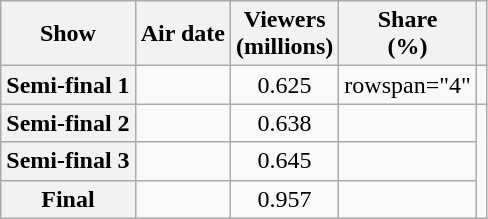<table class="wikitable plainrowheaders sortable" style="text-align:center">
<tr>
<th scope="col" class="unsortable">Show</th>
<th scope="col">Air date</th>
<th scope="col">Viewers<br>(millions)</th>
<th scope="col">Share<br>(%)</th>
<th scope="col" class="unsortable"></th>
</tr>
<tr>
<th scope="row">Semi-final 1</th>
<td></td>
<td>0.625</td>
<td>rowspan="4" </td>
<td></td>
</tr>
<tr>
<th scope="row">Semi-final 2</th>
<td></td>
<td>0.638</td>
<td></td>
</tr>
<tr>
<th scope="row">Semi-final 3</th>
<td></td>
<td>0.645</td>
<td></td>
</tr>
<tr>
<th scope="row">Final</th>
<td></td>
<td>0.957</td>
<td></td>
</tr>
</table>
